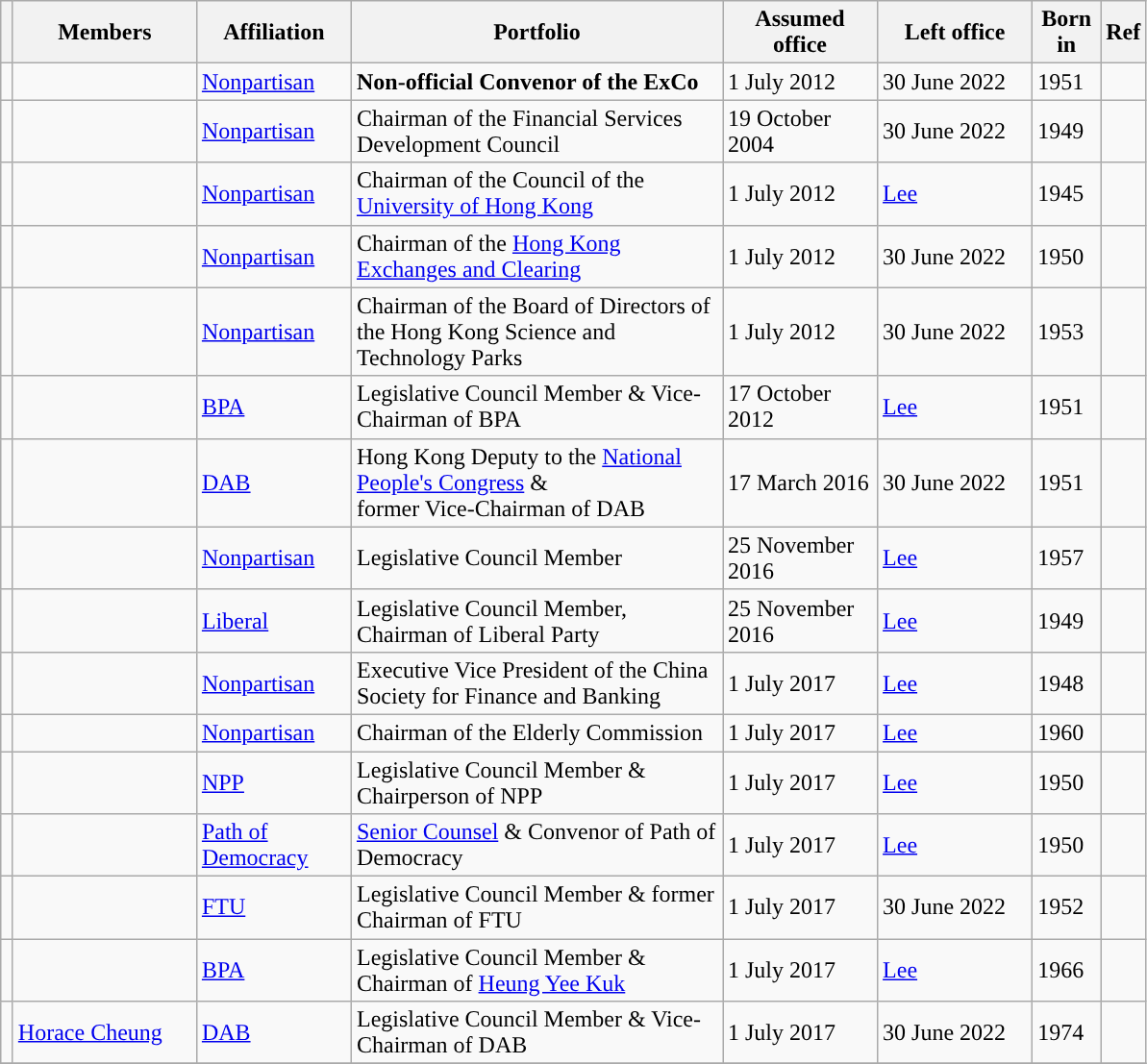<table class="wikitable">
<tr>
<th width="1px" class="unsortable"></th>
<th width="120px">Members</th>
<th width="100px">Affiliation</th>
<th width="250px">Portfolio</th>
<th width="100px">Assumed office</th>
<th width="100px">Left office</th>
<th width="40px">Born in</th>
<th width="5px" class="unsortable">Ref</th>
</tr>
<tr>
<td style="color:inherit;background:"></td>
<td></td>
<td><a href='#'>Nonpartisan</a></td>
<td><strong>Non-official Convenor of the ExCo</strong></td>
<td>1 July 2012</td>
<td>30 June 2022</td>
<td>1951</td>
<td></td>
</tr>
<tr>
<td style="color:inherit;background:"></td>
<td></td>
<td><a href='#'>Nonpartisan</a></td>
<td>Chairman of the Financial Services Development Council</td>
<td>19 October 2004</td>
<td>30 June 2022</td>
<td>1949</td>
<td></td>
</tr>
<tr>
<td style="color:inherit;background:"></td>
<td></td>
<td><a href='#'>Nonpartisan</a></td>
<td>Chairman of the Council of the <a href='#'>University of Hong Kong</a></td>
<td>1 July 2012</td>
<td><a href='#'>Lee</a></td>
<td>1945</td>
<td></td>
</tr>
<tr>
<td style="color:inherit;background:"></td>
<td></td>
<td><a href='#'>Nonpartisan</a></td>
<td>Chairman of the <a href='#'>Hong Kong Exchanges and Clearing</a></td>
<td>1 July 2012</td>
<td>30 June 2022</td>
<td>1950</td>
<td></td>
</tr>
<tr>
<td style="color:inherit;background:"></td>
<td></td>
<td><a href='#'>Nonpartisan</a></td>
<td>Chairman of the Board of Directors of the Hong Kong Science and Technology Parks</td>
<td>1 July 2012</td>
<td>30 June 2022</td>
<td>1953</td>
<td></td>
</tr>
<tr>
<td style="color:inherit;background:"></td>
<td></td>
<td><a href='#'>BPA</a></td>
<td>Legislative Council Member & Vice-Chairman of BPA</td>
<td>17 October 2012</td>
<td><a href='#'>Lee</a></td>
<td>1951</td>
<td></td>
</tr>
<tr>
<td style="color:inherit;background:"></td>
<td></td>
<td><a href='#'>DAB</a></td>
<td>Hong Kong Deputy to the <a href='#'>National People's Congress</a> &<br>former Vice-Chairman of DAB</td>
<td>17 March 2016</td>
<td>30 June 2022</td>
<td>1951</td>
<td></td>
</tr>
<tr>
<td style="color:inherit;background:"></td>
<td></td>
<td><a href='#'>Nonpartisan</a></td>
<td>Legislative Council Member</td>
<td>25 November 2016</td>
<td><a href='#'>Lee</a></td>
<td>1957</td>
<td></td>
</tr>
<tr>
<td style="color:inherit;background:"></td>
<td></td>
<td><a href='#'>Liberal</a></td>
<td>Legislative Council Member, Chairman of Liberal Party</td>
<td>25 November 2016</td>
<td><a href='#'>Lee</a></td>
<td>1949</td>
<td></td>
</tr>
<tr>
<td style="color:inherit;background:"></td>
<td></td>
<td><a href='#'>Nonpartisan</a></td>
<td>Executive Vice President of the China Society for Finance and Banking</td>
<td>1 July 2017</td>
<td><a href='#'>Lee</a></td>
<td>1948</td>
<td></td>
</tr>
<tr>
<td style="color:inherit;background:"></td>
<td></td>
<td><a href='#'>Nonpartisan</a></td>
<td>Chairman of the Elderly Commission</td>
<td>1 July 2017</td>
<td><a href='#'>Lee</a></td>
<td>1960</td>
<td></td>
</tr>
<tr>
<td style="color:inherit;background:"></td>
<td></td>
<td><a href='#'>NPP</a></td>
<td>Legislative Council Member & Chairperson of NPP</td>
<td>1 July 2017</td>
<td><a href='#'>Lee</a></td>
<td>1950</td>
<td></td>
</tr>
<tr>
<td style="color:inherit;background:"></td>
<td></td>
<td><a href='#'>Path of Democracy</a></td>
<td><a href='#'>Senior Counsel</a> & Convenor of Path of Democracy</td>
<td>1 July 2017</td>
<td><a href='#'>Lee</a></td>
<td>1950</td>
<td></td>
</tr>
<tr>
<td style="color:inherit;background:"></td>
<td></td>
<td><a href='#'>FTU</a></td>
<td>Legislative Council Member & former Chairman of FTU</td>
<td>1 July 2017</td>
<td>30 June 2022</td>
<td>1952</td>
<td></td>
</tr>
<tr>
<td style="color:inherit;background:"></td>
<td></td>
<td><a href='#'>BPA</a></td>
<td>Legislative Council Member & Chairman of <a href='#'>Heung Yee Kuk</a></td>
<td>1 July 2017</td>
<td><a href='#'>Lee</a></td>
<td>1966</td>
<td></td>
</tr>
<tr>
<td style="color:inherit;background:"></td>
<td><a href='#'>Horace Cheung</a></td>
<td><a href='#'>DAB</a></td>
<td>Legislative Council Member & Vice-Chairman of DAB</td>
<td>1 July 2017</td>
<td>30 June 2022</td>
<td>1974</td>
<td></td>
</tr>
<tr>
</tr>
</table>
